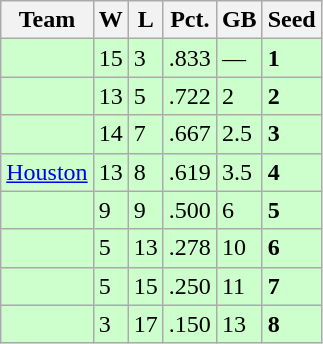<table class=wikitable>
<tr>
<th>Team</th>
<th>W</th>
<th>L</th>
<th>Pct.</th>
<th>GB</th>
<th>Seed</th>
</tr>
<tr bgcolor=ccffcc>
<td></td>
<td>15</td>
<td>3</td>
<td>.833</td>
<td>—</td>
<td><strong>1</strong></td>
</tr>
<tr bgcolor=ccffcc>
<td></td>
<td>13</td>
<td>5</td>
<td>.722</td>
<td>2</td>
<td><strong>2</strong></td>
</tr>
<tr bgcolor=ccffcc>
<td></td>
<td>14</td>
<td>7</td>
<td>.667</td>
<td>2.5</td>
<td><strong>3</strong></td>
</tr>
<tr bgcolor=ccffcc>
<td><a href='#'>Houston</a></td>
<td>13</td>
<td>8</td>
<td>.619</td>
<td>3.5</td>
<td><strong>4</strong></td>
</tr>
<tr bgcolor=ccffcc>
<td></td>
<td>9</td>
<td>9</td>
<td>.500</td>
<td>6</td>
<td><strong>5</strong></td>
</tr>
<tr bgcolor=ccffcc>
<td></td>
<td>5</td>
<td>13</td>
<td>.278</td>
<td>10</td>
<td><strong>6</strong></td>
</tr>
<tr bgcolor=ccffcc>
<td></td>
<td>5</td>
<td>15</td>
<td>.250</td>
<td>11</td>
<td><strong>7</strong></td>
</tr>
<tr bgcolor=ccffcc>
<td></td>
<td>3</td>
<td>17</td>
<td>.150</td>
<td>13</td>
<td><strong>8</strong></td>
</tr>
</table>
